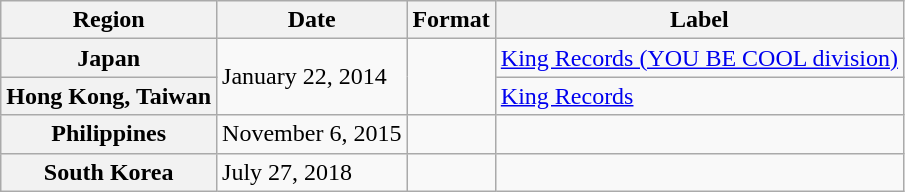<table class="wikitable plainrowheaders">
<tr>
<th>Region</th>
<th>Date</th>
<th>Format</th>
<th>Label</th>
</tr>
<tr>
<th scope="row">Japan</th>
<td rowspan="2">January 22, 2014</td>
<td rowspan="2"></td>
<td><a href='#'>King Records (YOU BE COOL division)</a></td>
</tr>
<tr>
<th scope="row">Hong Kong, Taiwan</th>
<td><a href='#'>King Records</a></td>
</tr>
<tr>
<th scope="row">Philippines</th>
<td>November 6, 2015</td>
<td></td>
<td></td>
</tr>
<tr>
<th scope="row">South Korea</th>
<td>July 27, 2018</td>
<td></td>
<td></td>
</tr>
</table>
